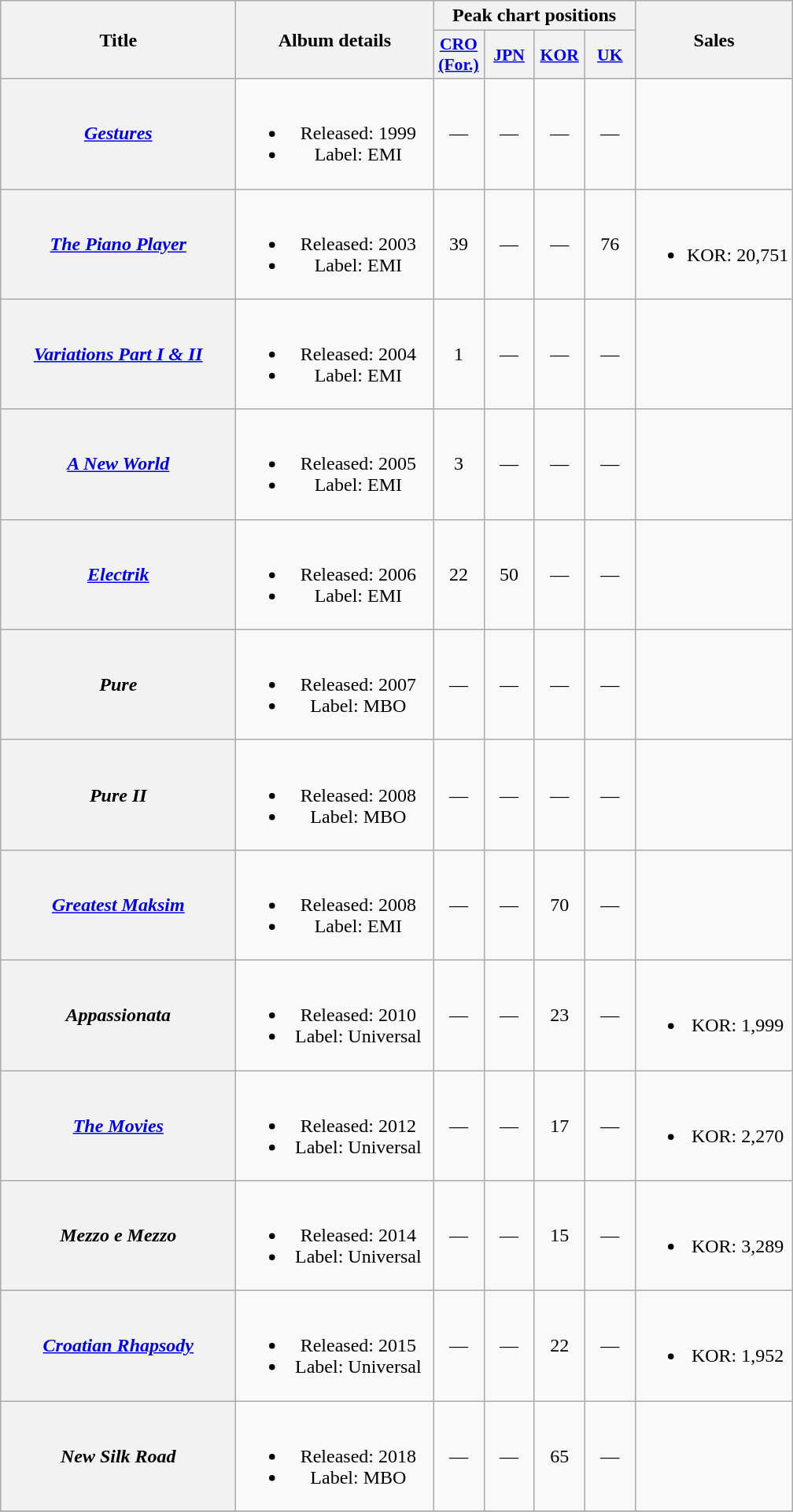<table class="wikitable plainrowheaders" style="text-align:center;">
<tr>
<th scope="col" rowspan="2" style="width:12em;">Title</th>
<th scope="col" rowspan="2" style="width:10em;">Album details</th>
<th colspan="4">Peak chart positions</th>
<th scope="col" rowspan="2">Sales</th>
</tr>
<tr>
<th scope="col" style="width:2.5em;font-size:90%;"><a href='#'>CRO<br>(For.)</a><br></th>
<th scope="col" style="width:2.5em;font-size:90%;"><a href='#'>JPN</a><br></th>
<th scope="col" style="width:2.5em;font-size:90%;"><a href='#'>KOR</a><br></th>
<th scope="col" style="width:2.5em;font-size:90%;"><a href='#'>UK</a><br></th>
</tr>
<tr>
<th scope="row"><em><a href='#'>Gestures</a></em></th>
<td><br><ul><li>Released: 1999</li><li>Label: EMI</li></ul></td>
<td>—</td>
<td>—</td>
<td>—</td>
<td>—</td>
<td></td>
</tr>
<tr>
<th scope="row"><em><a href='#'>The Piano Player</a></em></th>
<td><br><ul><li>Released: 2003</li><li>Label: EMI</li></ul></td>
<td>39</td>
<td>—</td>
<td>—</td>
<td>76</td>
<td><br><ul><li>KOR: 20,751</li></ul></td>
</tr>
<tr>
<th scope="row"><em><a href='#'>Variations Part I & II</a></em></th>
<td><br><ul><li>Released: 2004</li><li>Label: EMI</li></ul></td>
<td>1</td>
<td>—</td>
<td>—</td>
<td>—</td>
<td></td>
</tr>
<tr>
<th scope="row"><em><a href='#'>A New World</a></em></th>
<td><br><ul><li>Released: 2005</li><li>Label: EMI</li></ul></td>
<td>3</td>
<td>—</td>
<td>—</td>
<td>—</td>
<td></td>
</tr>
<tr>
<th scope="row"><em><a href='#'>Electrik</a></em></th>
<td><br><ul><li>Released: 2006</li><li>Label: EMI</li></ul></td>
<td>22</td>
<td>50</td>
<td>—</td>
<td>—</td>
<td></td>
</tr>
<tr>
<th scope="row"><em>Pure</em></th>
<td><br><ul><li>Released: 2007</li><li>Label: MBO</li></ul></td>
<td>—</td>
<td>—</td>
<td>—</td>
<td>—</td>
<td></td>
</tr>
<tr>
<th scope="row"><em>Pure II</em></th>
<td><br><ul><li>Released: 2008</li><li>Label: MBO</li></ul></td>
<td>—</td>
<td>—</td>
<td>—</td>
<td>—</td>
<td></td>
</tr>
<tr>
<th scope="row"><em><a href='#'>Greatest Maksim</a></em></th>
<td><br><ul><li>Released: 2008</li><li>Label: EMI</li></ul></td>
<td>—</td>
<td>—</td>
<td>70</td>
<td>—</td>
<td></td>
</tr>
<tr>
<th scope="row"><em>Appassionata</em></th>
<td><br><ul><li>Released: 2010</li><li>Label: Universal</li></ul></td>
<td>—</td>
<td>—</td>
<td>23</td>
<td>—</td>
<td><br><ul><li>KOR: 1,999</li></ul></td>
</tr>
<tr>
<th scope="row"><em><a href='#'>The Movies</a></em></th>
<td><br><ul><li>Released: 2012</li><li>Label: Universal</li></ul></td>
<td>—</td>
<td>—</td>
<td>17</td>
<td>—</td>
<td><br><ul><li>KOR: 2,270</li></ul></td>
</tr>
<tr>
<th scope="row"><em>Mezzo e Mezzo</em></th>
<td><br><ul><li>Released: 2014</li><li>Label: Universal</li></ul></td>
<td>—</td>
<td>—</td>
<td>15</td>
<td>—</td>
<td><br><ul><li>KOR: 3,289</li></ul></td>
</tr>
<tr>
<th scope="row"><em><a href='#'>Croatian Rhapsody</a></em></th>
<td><br><ul><li>Released: 2015</li><li>Label: Universal</li></ul></td>
<td>—</td>
<td>—</td>
<td>22</td>
<td>—</td>
<td><br><ul><li>KOR: 1,952</li></ul></td>
</tr>
<tr>
<th scope="row"><em>New Silk Road</em></th>
<td><br><ul><li>Released: 2018</li><li>Label: MBO</li></ul></td>
<td>—</td>
<td>—</td>
<td>65</td>
<td>—</td>
<td></td>
</tr>
<tr>
</tr>
</table>
